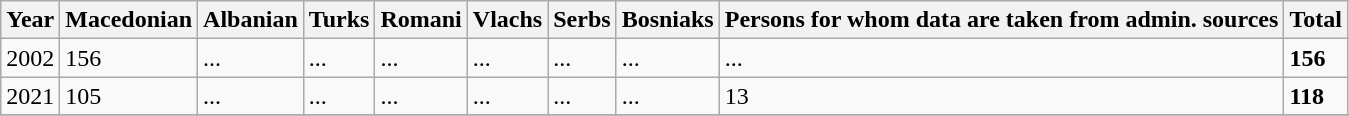<table class="wikitable">
<tr>
<th>Year</th>
<th>Macedonian</th>
<th>Albanian</th>
<th>Turks</th>
<th>Romani</th>
<th>Vlachs</th>
<th>Serbs</th>
<th>Bosniaks</th>
<th><abbr>Persons for whom data are taken from admin. sources</abbr></th>
<th>Total</th>
</tr>
<tr>
<td>2002</td>
<td>156</td>
<td>...</td>
<td>...</td>
<td>...</td>
<td>...</td>
<td>...</td>
<td>...</td>
<td>...</td>
<td><strong>156</strong></td>
</tr>
<tr>
<td>2021</td>
<td>105</td>
<td>...</td>
<td>...</td>
<td>...</td>
<td>...</td>
<td>...</td>
<td>...</td>
<td>13</td>
<td><strong>118</strong></td>
</tr>
<tr>
</tr>
</table>
